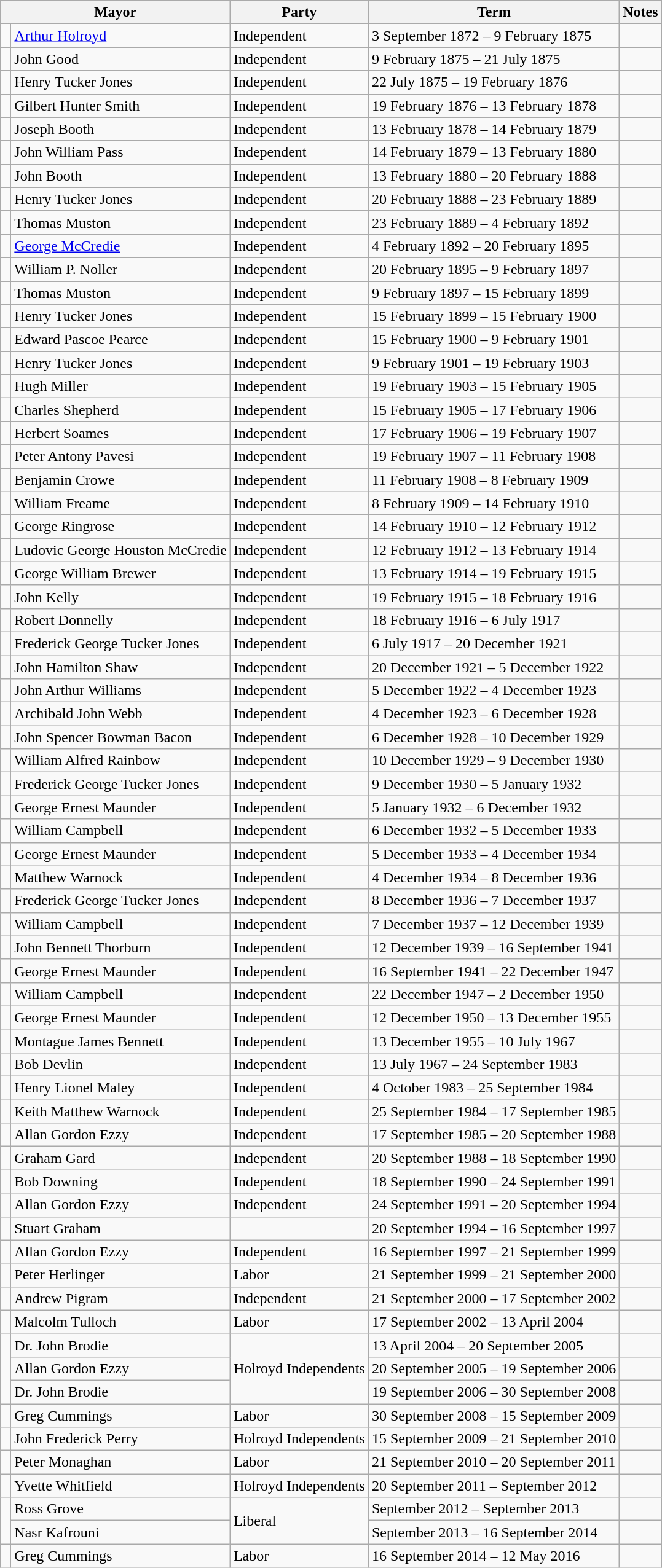<table class="wikitable">
<tr>
<th colspan="2">Mayor</th>
<th>Party</th>
<th>Term</th>
<th>Notes</th>
</tr>
<tr>
<td> </td>
<td><a href='#'>Arthur Holroyd</a></td>
<td>Independent</td>
<td>3 September 1872 – 9 February 1875</td>
<td></td>
</tr>
<tr>
<td> </td>
<td>John Good</td>
<td>Independent</td>
<td>9 February 1875 – 21 July 1875</td>
<td></td>
</tr>
<tr>
<td> </td>
<td>Henry Tucker Jones</td>
<td>Independent</td>
<td>22 July 1875 – 19 February 1876</td>
<td></td>
</tr>
<tr>
<td> </td>
<td>Gilbert Hunter Smith</td>
<td>Independent</td>
<td>19 February 1876 – 13 February 1878</td>
<td></td>
</tr>
<tr>
<td> </td>
<td>Joseph Booth</td>
<td>Independent</td>
<td>13 February 1878 – 14 February 1879</td>
<td></td>
</tr>
<tr>
<td> </td>
<td>John William Pass</td>
<td>Independent</td>
<td>14 February 1879 – 13 February 1880</td>
<td></td>
</tr>
<tr>
<td> </td>
<td>John Booth</td>
<td>Independent</td>
<td>13 February 1880 – 20 February 1888</td>
<td></td>
</tr>
<tr>
<td> </td>
<td>Henry Tucker Jones</td>
<td>Independent</td>
<td>20 February 1888 – 23 February 1889</td>
<td></td>
</tr>
<tr>
<td> </td>
<td>Thomas Muston</td>
<td>Independent</td>
<td>23 February 1889 – 4 February 1892</td>
<td></td>
</tr>
<tr>
<td> </td>
<td><a href='#'>George McCredie</a></td>
<td>Independent</td>
<td>4 February 1892 – 20 February 1895</td>
<td></td>
</tr>
<tr>
<td> </td>
<td>William P. Noller</td>
<td>Independent</td>
<td>20 February 1895 – 9 February 1897</td>
<td></td>
</tr>
<tr>
<td> </td>
<td>Thomas Muston</td>
<td>Independent</td>
<td>9 February 1897 – 15 February 1899</td>
<td></td>
</tr>
<tr>
<td> </td>
<td>Henry Tucker Jones</td>
<td>Independent</td>
<td>15 February 1899 – 15 February 1900</td>
<td></td>
</tr>
<tr>
<td> </td>
<td>Edward Pascoe Pearce</td>
<td>Independent</td>
<td>15 February 1900 – 9 February 1901</td>
<td></td>
</tr>
<tr>
<td> </td>
<td>Henry Tucker Jones</td>
<td>Independent</td>
<td>9 February 1901 – 19 February 1903</td>
<td></td>
</tr>
<tr>
<td> </td>
<td>Hugh Miller</td>
<td>Independent</td>
<td>19 February 1903 – 15 February 1905</td>
<td></td>
</tr>
<tr>
<td> </td>
<td>Charles Shepherd</td>
<td>Independent</td>
<td>15 February 1905 – 17 February 1906</td>
<td></td>
</tr>
<tr>
<td> </td>
<td>Herbert Soames</td>
<td>Independent</td>
<td>17 February 1906 – 19 February 1907</td>
<td></td>
</tr>
<tr>
<td> </td>
<td>Peter Antony Pavesi</td>
<td>Independent</td>
<td>19 February 1907 – 11 February 1908</td>
<td></td>
</tr>
<tr>
<td> </td>
<td>Benjamin Crowe</td>
<td>Independent</td>
<td>11 February 1908 – 8 February 1909</td>
<td></td>
</tr>
<tr>
<td> </td>
<td>William Freame</td>
<td>Independent</td>
<td>8 February 1909 – 14 February 1910</td>
<td></td>
</tr>
<tr>
<td> </td>
<td>George Ringrose</td>
<td>Independent</td>
<td>14 February 1910 – 12 February 1912</td>
<td></td>
</tr>
<tr>
<td> </td>
<td>Ludovic George Houston McCredie</td>
<td>Independent</td>
<td>12 February 1912 – 13 February 1914</td>
<td></td>
</tr>
<tr>
<td> </td>
<td>George William Brewer</td>
<td>Independent</td>
<td>13 February 1914 – 19 February 1915</td>
<td></td>
</tr>
<tr>
<td> </td>
<td>John Kelly</td>
<td>Independent</td>
<td>19 February 1915 – 18 February 1916</td>
<td></td>
</tr>
<tr>
<td> </td>
<td>Robert Donnelly</td>
<td>Independent</td>
<td>18 February 1916 – 6 July 1917</td>
<td></td>
</tr>
<tr>
<td> </td>
<td>Frederick George Tucker Jones</td>
<td>Independent</td>
<td>6 July 1917 – 20 December 1921</td>
<td></td>
</tr>
<tr>
<td> </td>
<td>John Hamilton Shaw</td>
<td>Independent</td>
<td>20 December 1921 – 5 December 1922</td>
<td></td>
</tr>
<tr>
<td> </td>
<td>John Arthur Williams</td>
<td>Independent</td>
<td>5 December 1922 – 4 December 1923</td>
<td></td>
</tr>
<tr>
<td> </td>
<td>Archibald John Webb</td>
<td>Independent</td>
<td>4 December 1923 – 6 December 1928</td>
<td></td>
</tr>
<tr>
<td> </td>
<td>John Spencer Bowman Bacon</td>
<td>Independent</td>
<td>6 December 1928 – 10 December 1929</td>
<td></td>
</tr>
<tr>
<td> </td>
<td>William Alfred Rainbow</td>
<td>Independent</td>
<td>10 December 1929 – 9 December 1930</td>
<td></td>
</tr>
<tr>
<td> </td>
<td>Frederick George Tucker Jones</td>
<td>Independent</td>
<td>9 December 1930 – 5 January 1932</td>
<td></td>
</tr>
<tr>
<td> </td>
<td>George Ernest Maunder</td>
<td>Independent</td>
<td>5 January 1932 – 6 December 1932</td>
<td></td>
</tr>
<tr>
<td> </td>
<td>William Campbell</td>
<td>Independent</td>
<td>6 December 1932 – 5 December 1933</td>
<td></td>
</tr>
<tr>
<td> </td>
<td>George Ernest Maunder</td>
<td>Independent</td>
<td>5 December 1933 – 4 December 1934</td>
<td></td>
</tr>
<tr>
<td> </td>
<td>Matthew Warnock</td>
<td>Independent</td>
<td>4 December 1934 – 8 December 1936</td>
<td></td>
</tr>
<tr>
<td> </td>
<td>Frederick George Tucker Jones</td>
<td>Independent</td>
<td>8 December 1936 – 7 December 1937</td>
<td></td>
</tr>
<tr>
<td> </td>
<td>William Campbell</td>
<td>Independent</td>
<td>7 December 1937 – 12 December 1939</td>
<td></td>
</tr>
<tr>
<td> </td>
<td>John Bennett Thorburn</td>
<td>Independent</td>
<td>12 December 1939 – 16 September 1941</td>
<td></td>
</tr>
<tr>
<td> </td>
<td>George Ernest Maunder</td>
<td>Independent</td>
<td>16 September 1941 – 22 December 1947</td>
<td></td>
</tr>
<tr>
<td> </td>
<td>William Campbell</td>
<td>Independent</td>
<td>22 December 1947 – 2 December 1950</td>
<td></td>
</tr>
<tr>
<td> </td>
<td>George Ernest Maunder</td>
<td>Independent</td>
<td>12 December 1950 – 13 December 1955</td>
<td></td>
</tr>
<tr>
<td> </td>
<td>Montague James Bennett </td>
<td>Independent</td>
<td>13 December 1955 – 10 July 1967</td>
<td></td>
</tr>
<tr>
<td> </td>
<td>Bob Devlin </td>
<td>Independent</td>
<td>13 July 1967 – 24 September 1983</td>
<td></td>
</tr>
<tr>
<td> </td>
<td>Henry Lionel Maley </td>
<td>Independent</td>
<td>4 October 1983 – 25 September 1984</td>
<td></td>
</tr>
<tr>
<td> </td>
<td>Keith Matthew Warnock </td>
<td>Independent</td>
<td>25 September 1984 – 17 September 1985</td>
<td></td>
</tr>
<tr>
<td> </td>
<td>Allan Gordon Ezzy</td>
<td>Independent</td>
<td>17 September 1985 – 20 September 1988</td>
<td></td>
</tr>
<tr>
<td> </td>
<td>Graham Gard </td>
<td>Independent</td>
<td>20 September 1988 – 18 September 1990</td>
<td></td>
</tr>
<tr>
<td> </td>
<td>Bob Downing</td>
<td>Independent</td>
<td>18 September 1990 – 24 September 1991</td>
<td></td>
</tr>
<tr>
<td> </td>
<td>Allan Gordon Ezzy</td>
<td>Independent</td>
<td>24 September 1991 – 20 September 1994</td>
<td></td>
</tr>
<tr>
<td></td>
<td>Stuart Graham</td>
<td></td>
<td>20 September 1994 – 16 September 1997</td>
<td></td>
</tr>
<tr>
<td> </td>
<td>Allan Gordon Ezzy</td>
<td>Independent</td>
<td>16 September 1997 – 21 September 1999</td>
<td></td>
</tr>
<tr>
<td> </td>
<td>Peter Herlinger</td>
<td>Labor</td>
<td>21 September 1999 – 21 September 2000</td>
<td></td>
</tr>
<tr>
<td> </td>
<td>Andrew Pigram</td>
<td>Independent</td>
<td>21 September 2000 – 17 September 2002</td>
<td></td>
</tr>
<tr>
<td> </td>
<td>Malcolm Tulloch</td>
<td>Labor</td>
<td>17 September 2002 – 13 April 2004</td>
<td></td>
</tr>
<tr>
<td rowspan=3 > </td>
<td>Dr. John Brodie</td>
<td rowspan=3>Holroyd Independents</td>
<td>13 April 2004 – 20 September 2005</td>
<td></td>
</tr>
<tr>
<td>Allan Gordon Ezzy </td>
<td>20 September 2005 – 19 September 2006</td>
<td></td>
</tr>
<tr>
<td>Dr. John Brodie</td>
<td>19 September 2006 – 30 September 2008</td>
<td></td>
</tr>
<tr>
<td> </td>
<td>Greg Cummings</td>
<td>Labor</td>
<td>30 September 2008 – 15 September 2009</td>
<td></td>
</tr>
<tr>
<td> </td>
<td>John Frederick Perry</td>
<td>Holroyd Independents</td>
<td>15 September 2009 – 21 September 2010</td>
<td></td>
</tr>
<tr>
<td> </td>
<td>Peter Monaghan</td>
<td>Labor</td>
<td>21 September 2010 – 20 September 2011</td>
<td></td>
</tr>
<tr>
<td> </td>
<td>Yvette Whitfield</td>
<td>Holroyd Independents</td>
<td>20 September 2011 – September 2012</td>
<td></td>
</tr>
<tr>
<td rowspan=2 > </td>
<td>Ross Grove</td>
<td rowspan=2>Liberal</td>
<td>September 2012 – September 2013</td>
<td></td>
</tr>
<tr>
<td>Nasr Kafrouni</td>
<td>September 2013 – 16 September 2014</td>
<td></td>
</tr>
<tr>
<td> </td>
<td>Greg Cummings</td>
<td>Labor</td>
<td>16 September 2014 – 12 May 2016</td>
<td></td>
</tr>
</table>
